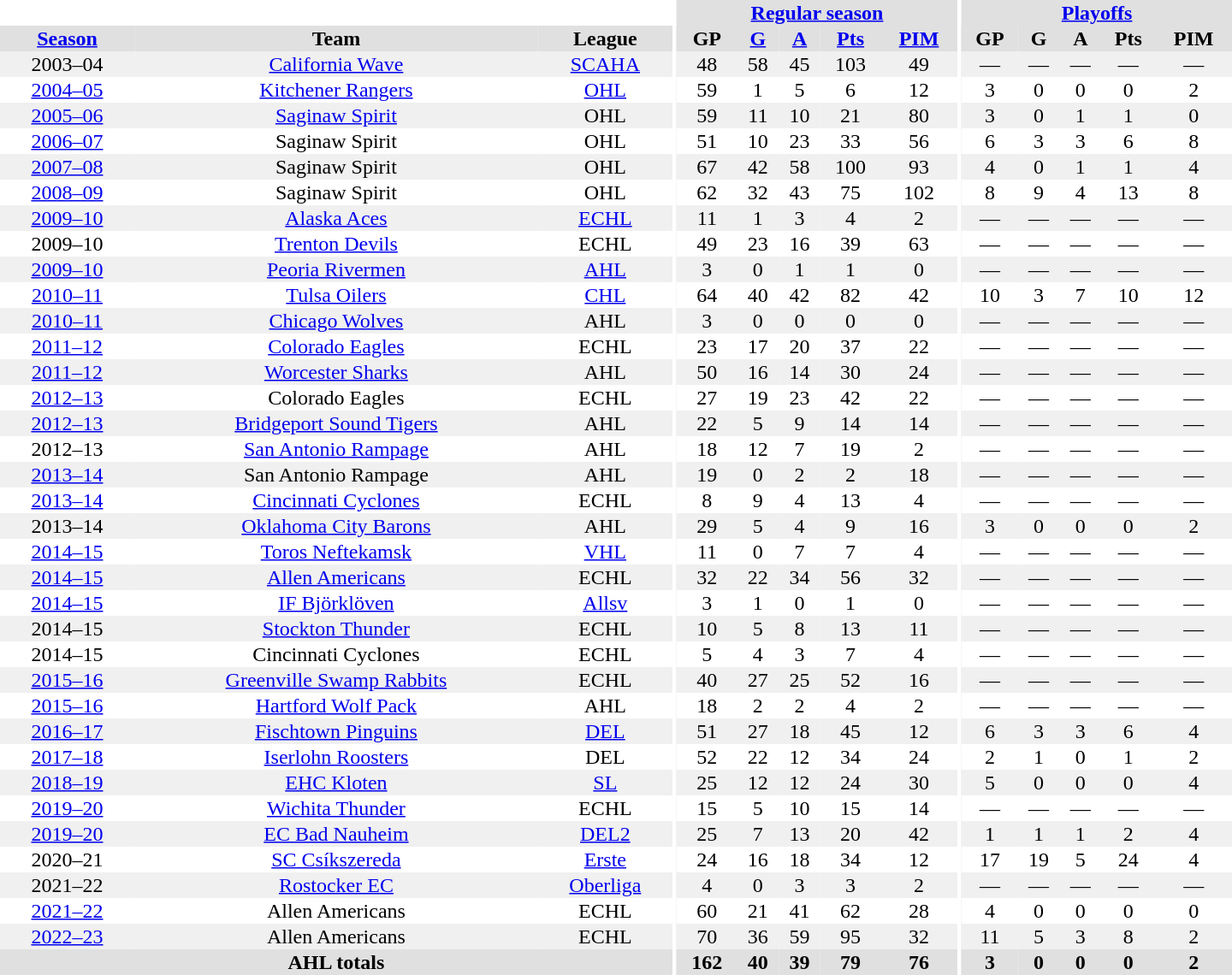<table border="0" cellpadding="1" cellspacing="0" style="text-align:center; width:60em">
<tr bgcolor="#e0e0e0">
<th colspan="3" bgcolor="#ffffff"></th>
<th rowspan="99" bgcolor="#ffffff"></th>
<th colspan="5"><a href='#'>Regular season</a></th>
<th rowspan="99" bgcolor="#ffffff"></th>
<th colspan="5"><a href='#'>Playoffs</a></th>
</tr>
<tr bgcolor="#e0e0e0">
<th><a href='#'>Season</a></th>
<th>Team</th>
<th>League</th>
<th>GP</th>
<th><a href='#'>G</a></th>
<th><a href='#'>A</a></th>
<th><a href='#'>Pts</a></th>
<th><a href='#'>PIM</a></th>
<th>GP</th>
<th>G</th>
<th>A</th>
<th>Pts</th>
<th>PIM</th>
</tr>
<tr ALIGN="center" bgcolor="#f0f0f0">
<td>2003–04</td>
<td><a href='#'>California Wave</a></td>
<td><a href='#'>SCAHA</a></td>
<td>48</td>
<td>58</td>
<td>45</td>
<td>103</td>
<td>49</td>
<td>—</td>
<td>—</td>
<td>—</td>
<td>—</td>
<td>—</td>
</tr>
<tr ALIGN="center">
<td><a href='#'>2004–05</a></td>
<td><a href='#'>Kitchener Rangers</a></td>
<td><a href='#'>OHL</a></td>
<td>59</td>
<td>1</td>
<td>5</td>
<td>6</td>
<td>12</td>
<td>3</td>
<td>0</td>
<td>0</td>
<td>0</td>
<td>2</td>
</tr>
<tr ALIGN="center" bgcolor="#f0f0f0">
<td><a href='#'>2005–06</a></td>
<td><a href='#'>Saginaw Spirit</a></td>
<td>OHL</td>
<td>59</td>
<td>11</td>
<td>10</td>
<td>21</td>
<td>80</td>
<td>3</td>
<td>0</td>
<td>1</td>
<td>1</td>
<td>0</td>
</tr>
<tr ALIGN="center">
<td><a href='#'>2006–07</a></td>
<td>Saginaw Spirit</td>
<td>OHL</td>
<td>51</td>
<td>10</td>
<td>23</td>
<td>33</td>
<td>56</td>
<td>6</td>
<td>3</td>
<td>3</td>
<td>6</td>
<td>8</td>
</tr>
<tr ALIGN="center" bgcolor="#f0f0f0">
<td><a href='#'>2007–08</a></td>
<td>Saginaw Spirit</td>
<td>OHL</td>
<td>67</td>
<td>42</td>
<td>58</td>
<td>100</td>
<td>93</td>
<td>4</td>
<td>0</td>
<td>1</td>
<td>1</td>
<td>4</td>
</tr>
<tr ALIGN="center">
<td><a href='#'>2008–09</a></td>
<td>Saginaw Spirit</td>
<td>OHL</td>
<td>62</td>
<td>32</td>
<td>43</td>
<td>75</td>
<td>102</td>
<td>8</td>
<td>9</td>
<td>4</td>
<td>13</td>
<td>8</td>
</tr>
<tr ALIGN="center" bgcolor="#f0f0f0">
<td><a href='#'>2009–10</a></td>
<td><a href='#'>Alaska Aces</a></td>
<td><a href='#'>ECHL</a></td>
<td>11</td>
<td>1</td>
<td>3</td>
<td>4</td>
<td>2</td>
<td>—</td>
<td>—</td>
<td>—</td>
<td>—</td>
<td>—</td>
</tr>
<tr ALIGN="center">
<td>2009–10</td>
<td><a href='#'>Trenton Devils</a></td>
<td>ECHL</td>
<td>49</td>
<td>23</td>
<td>16</td>
<td>39</td>
<td>63</td>
<td>—</td>
<td>—</td>
<td>—</td>
<td>—</td>
<td>—</td>
</tr>
<tr ALIGN="center" bgcolor="#f0f0f0">
<td><a href='#'>2009–10</a></td>
<td><a href='#'>Peoria Rivermen</a></td>
<td><a href='#'>AHL</a></td>
<td>3</td>
<td>0</td>
<td>1</td>
<td>1</td>
<td>0</td>
<td>—</td>
<td>—</td>
<td>—</td>
<td>—</td>
<td>—</td>
</tr>
<tr ALIGN="center">
<td><a href='#'>2010–11</a></td>
<td><a href='#'>Tulsa Oilers</a></td>
<td><a href='#'>CHL</a></td>
<td>64</td>
<td>40</td>
<td>42</td>
<td>82</td>
<td>42</td>
<td>10</td>
<td>3</td>
<td>7</td>
<td>10</td>
<td>12</td>
</tr>
<tr ALIGN="center" bgcolor="#f0f0f0">
<td><a href='#'>2010–11</a></td>
<td><a href='#'>Chicago Wolves</a></td>
<td>AHL</td>
<td>3</td>
<td>0</td>
<td>0</td>
<td>0</td>
<td>0</td>
<td>—</td>
<td>—</td>
<td>—</td>
<td>—</td>
<td>—</td>
</tr>
<tr ALIGN="center">
<td><a href='#'>2011–12</a></td>
<td><a href='#'>Colorado Eagles</a></td>
<td>ECHL</td>
<td>23</td>
<td>17</td>
<td>20</td>
<td>37</td>
<td>22</td>
<td>—</td>
<td>—</td>
<td>—</td>
<td>—</td>
<td>—</td>
</tr>
<tr ALIGN="center" bgcolor="#f0f0f0">
<td><a href='#'>2011–12</a></td>
<td><a href='#'>Worcester Sharks</a></td>
<td>AHL</td>
<td>50</td>
<td>16</td>
<td>14</td>
<td>30</td>
<td>24</td>
<td>—</td>
<td>—</td>
<td>—</td>
<td>—</td>
<td>—</td>
</tr>
<tr ALIGN="center">
<td><a href='#'>2012–13</a></td>
<td>Colorado Eagles</td>
<td>ECHL</td>
<td>27</td>
<td>19</td>
<td>23</td>
<td>42</td>
<td>22</td>
<td>—</td>
<td>—</td>
<td>—</td>
<td>—</td>
<td>—</td>
</tr>
<tr ALIGN="center" bgcolor="#f0f0f0">
<td><a href='#'>2012–13</a></td>
<td><a href='#'>Bridgeport Sound Tigers</a></td>
<td>AHL</td>
<td>22</td>
<td>5</td>
<td>9</td>
<td>14</td>
<td>14</td>
<td>—</td>
<td>—</td>
<td>—</td>
<td>—</td>
<td>—</td>
</tr>
<tr ALIGN="center">
<td>2012–13</td>
<td><a href='#'>San Antonio Rampage</a></td>
<td>AHL</td>
<td>18</td>
<td>12</td>
<td>7</td>
<td>19</td>
<td>2</td>
<td>—</td>
<td>—</td>
<td>—</td>
<td>—</td>
<td>—</td>
</tr>
<tr ALIGN="center" bgcolor="#f0f0f0">
<td><a href='#'>2013–14</a></td>
<td>San Antonio Rampage</td>
<td>AHL</td>
<td>19</td>
<td>0</td>
<td>2</td>
<td>2</td>
<td>18</td>
<td>—</td>
<td>—</td>
<td>—</td>
<td>—</td>
<td>—</td>
</tr>
<tr ALIGN="center">
<td><a href='#'>2013–14</a></td>
<td><a href='#'>Cincinnati Cyclones</a></td>
<td>ECHL</td>
<td>8</td>
<td>9</td>
<td>4</td>
<td>13</td>
<td>4</td>
<td>—</td>
<td>—</td>
<td>—</td>
<td>—</td>
<td>—</td>
</tr>
<tr ALIGN="center" bgcolor="#f0f0f0">
<td>2013–14</td>
<td><a href='#'>Oklahoma City Barons</a></td>
<td>AHL</td>
<td>29</td>
<td>5</td>
<td>4</td>
<td>9</td>
<td>16</td>
<td>3</td>
<td>0</td>
<td>0</td>
<td>0</td>
<td>2</td>
</tr>
<tr ALIGN="center">
<td><a href='#'>2014–15</a></td>
<td><a href='#'>Toros Neftekamsk</a></td>
<td><a href='#'>VHL</a></td>
<td>11</td>
<td>0</td>
<td>7</td>
<td>7</td>
<td>4</td>
<td>—</td>
<td>—</td>
<td>—</td>
<td>—</td>
<td>—</td>
</tr>
<tr ALIGN="center" bgcolor="#f0f0f0">
<td><a href='#'>2014–15</a></td>
<td><a href='#'>Allen Americans</a></td>
<td>ECHL</td>
<td>32</td>
<td>22</td>
<td>34</td>
<td>56</td>
<td>32</td>
<td>—</td>
<td>—</td>
<td>—</td>
<td>—</td>
<td>—</td>
</tr>
<tr ALIGN="center">
<td><a href='#'>2014–15</a></td>
<td><a href='#'>IF Björklöven</a></td>
<td><a href='#'>Allsv</a></td>
<td>3</td>
<td>1</td>
<td>0</td>
<td>1</td>
<td>0</td>
<td>—</td>
<td>—</td>
<td>—</td>
<td>—</td>
<td>—</td>
</tr>
<tr ALIGN="center" bgcolor="#f0f0f0">
<td>2014–15</td>
<td><a href='#'>Stockton Thunder</a></td>
<td>ECHL</td>
<td>10</td>
<td>5</td>
<td>8</td>
<td>13</td>
<td>11</td>
<td>—</td>
<td>—</td>
<td>—</td>
<td>—</td>
<td>—</td>
</tr>
<tr ALIGN="center">
<td>2014–15</td>
<td>Cincinnati Cyclones</td>
<td>ECHL</td>
<td>5</td>
<td>4</td>
<td>3</td>
<td>7</td>
<td>4</td>
<td>—</td>
<td>—</td>
<td>—</td>
<td>—</td>
<td>—</td>
</tr>
<tr ALIGN="center" bgcolor="#f0f0f0">
<td><a href='#'>2015–16</a></td>
<td><a href='#'>Greenville Swamp Rabbits</a></td>
<td>ECHL</td>
<td>40</td>
<td>27</td>
<td>25</td>
<td>52</td>
<td>16</td>
<td>—</td>
<td>—</td>
<td>—</td>
<td>—</td>
<td>—</td>
</tr>
<tr ALIGN="center">
<td><a href='#'>2015–16</a></td>
<td><a href='#'>Hartford Wolf Pack</a></td>
<td>AHL</td>
<td>18</td>
<td>2</td>
<td>2</td>
<td>4</td>
<td>2</td>
<td>—</td>
<td>—</td>
<td>—</td>
<td>—</td>
<td>—</td>
</tr>
<tr ALIGN="center" bgcolor="#f0f0f0">
<td><a href='#'>2016–17</a></td>
<td><a href='#'>Fischtown Pinguins</a></td>
<td><a href='#'>DEL</a></td>
<td>51</td>
<td>27</td>
<td>18</td>
<td>45</td>
<td>12</td>
<td>6</td>
<td>3</td>
<td>3</td>
<td>6</td>
<td>4</td>
</tr>
<tr ALIGN="center">
<td><a href='#'>2017–18</a></td>
<td><a href='#'>Iserlohn Roosters</a></td>
<td>DEL</td>
<td>52</td>
<td>22</td>
<td>12</td>
<td>34</td>
<td>24</td>
<td>2</td>
<td>1</td>
<td>0</td>
<td>1</td>
<td>2</td>
</tr>
<tr ALIGN="center" bgcolor="#f0f0f0">
<td><a href='#'>2018–19</a></td>
<td><a href='#'>EHC Kloten</a></td>
<td><a href='#'>SL</a></td>
<td>25</td>
<td>12</td>
<td>12</td>
<td>24</td>
<td>30</td>
<td>5</td>
<td>0</td>
<td>0</td>
<td>0</td>
<td>4</td>
</tr>
<tr ALIGN="center">
<td><a href='#'>2019–20</a></td>
<td><a href='#'>Wichita Thunder</a></td>
<td>ECHL</td>
<td>15</td>
<td>5</td>
<td>10</td>
<td>15</td>
<td>14</td>
<td>—</td>
<td>—</td>
<td>—</td>
<td>—</td>
<td>—</td>
</tr>
<tr ALIGN="center" bgcolor="#f0f0f0">
<td><a href='#'>2019–20</a></td>
<td><a href='#'>EC Bad Nauheim</a></td>
<td><a href='#'>DEL2</a></td>
<td>25</td>
<td>7</td>
<td>13</td>
<td>20</td>
<td>42</td>
<td>1</td>
<td>1</td>
<td>1</td>
<td>2</td>
<td>4</td>
</tr>
<tr ALIGN="center">
<td>2020–21</td>
<td><a href='#'>SC Csíkszereda</a></td>
<td><a href='#'>Erste</a></td>
<td>24</td>
<td>16</td>
<td>18</td>
<td>34</td>
<td>12</td>
<td>17</td>
<td>19</td>
<td>5</td>
<td>24</td>
<td>4</td>
</tr>
<tr ALIGN="center" bgcolor="#f0f0f0">
<td>2021–22</td>
<td><a href='#'>Rostocker EC</a></td>
<td><a href='#'>Oberliga</a></td>
<td>4</td>
<td>0</td>
<td>3</td>
<td>3</td>
<td>2</td>
<td>—</td>
<td>—</td>
<td>—</td>
<td>—</td>
<td>—</td>
</tr>
<tr ALIGN="center">
<td><a href='#'>2021–22</a></td>
<td>Allen Americans</td>
<td>ECHL</td>
<td>60</td>
<td>21</td>
<td>41</td>
<td>62</td>
<td>28</td>
<td>4</td>
<td>0</td>
<td>0</td>
<td>0</td>
<td>0</td>
</tr>
<tr bgcolor="#f0f0f0">
<td><a href='#'>2022–23</a></td>
<td>Allen Americans</td>
<td>ECHL</td>
<td>70</td>
<td>36</td>
<td>59</td>
<td>95</td>
<td>32</td>
<td>11</td>
<td>5</td>
<td>3</td>
<td>8</td>
<td>2</td>
</tr>
<tr bgcolor="#e0e0e0">
<th colspan="3">AHL totals</th>
<th>162</th>
<th>40</th>
<th>39</th>
<th>79</th>
<th>76</th>
<th>3</th>
<th>0</th>
<th>0</th>
<th>0</th>
<th>2</th>
</tr>
</table>
